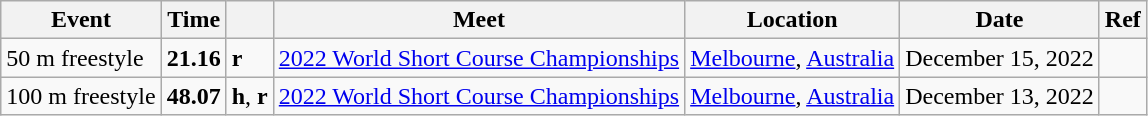<table class="wikitable">
<tr>
<th>Event</th>
<th>Time</th>
<th></th>
<th>Meet</th>
<th>Location</th>
<th>Date</th>
<th>Ref</th>
</tr>
<tr>
<td>50 m freestyle</td>
<td style="text-align:center;"><strong>21.16</strong></td>
<td><strong>r</strong></td>
<td><a href='#'>2022 World Short Course Championships</a></td>
<td><a href='#'>Melbourne</a>, <a href='#'>Australia</a></td>
<td>December 15, 2022</td>
<td></td>
</tr>
<tr>
<td>100 m freestyle</td>
<td style="text-align:center;"><strong>48.07</strong></td>
<td><strong>h</strong>, <strong>r</strong></td>
<td><a href='#'>2022 World Short Course Championships</a></td>
<td><a href='#'>Melbourne</a>, <a href='#'>Australia</a></td>
<td>December 13, 2022</td>
<td></td>
</tr>
</table>
